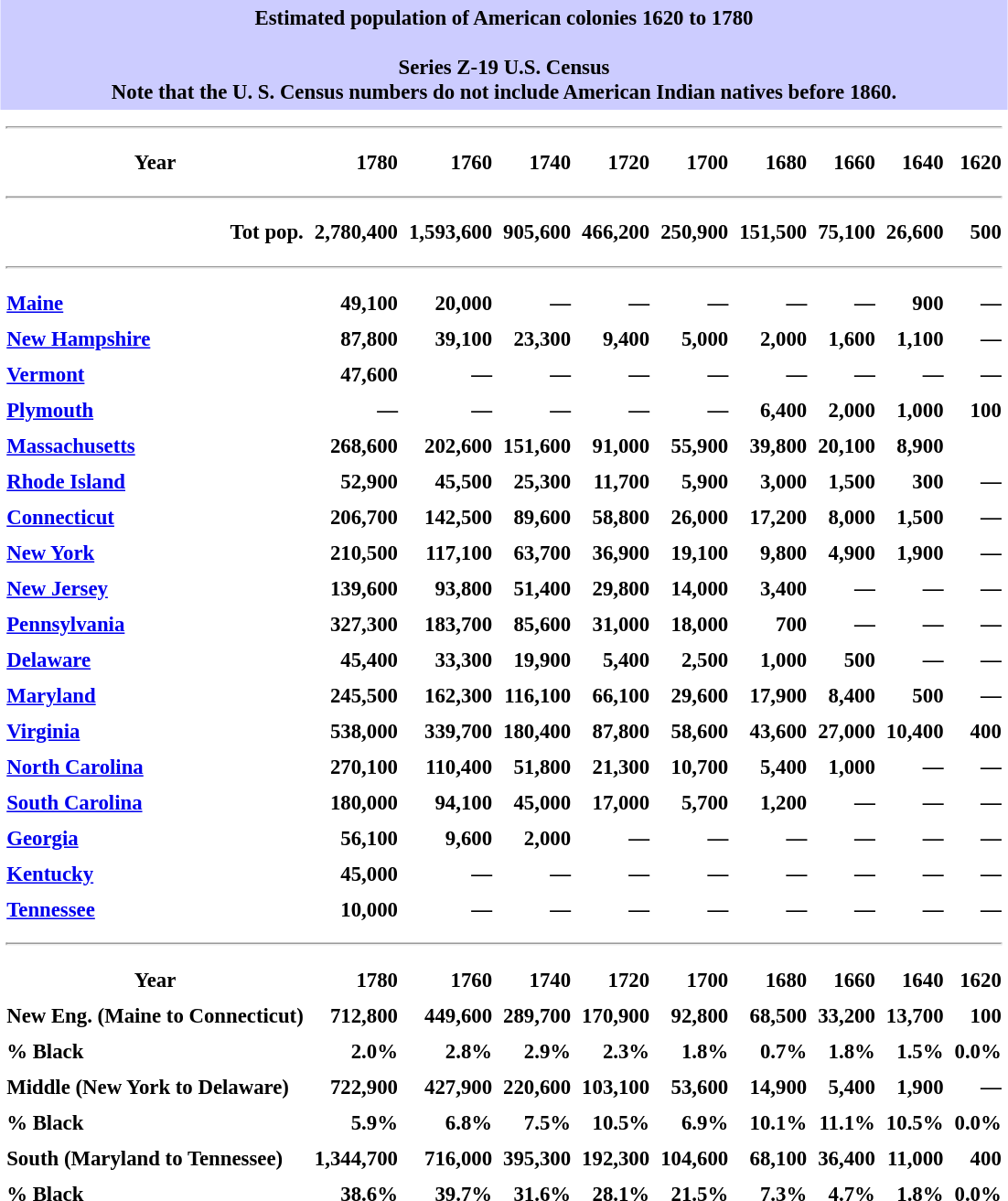<table class="toccolours" cellpadding="4" cellspacing="0" style="margin-left: auto; margin-right: auto; font-size:95%; text-align: right;">
<tr>
<th colspan="10" style="background:#ccf; text-align:center;">Estimated population of American colonies 1620 to 1780 <br><br>Series Z-19 U.S. Census<br>
Note that the U. S. Census numbers do not include American Indian natives before 1860.</th>
</tr>
<tr>
<td colspan=10><hr></td>
</tr>
<tr>
<th style="text-align:center;">Year</th>
<th>1780</th>
<th>1760</th>
<th>1740</th>
<th>1720</th>
<th>1700</th>
<th>1680</th>
<th>1660</th>
<th>1640</th>
<th>1620</th>
</tr>
<tr>
<td colspan=10><hr></td>
</tr>
<tr>
<th align="right">Tot pop.</th>
<th>2,780,400</th>
<th>1,593,600</th>
<th>905,600</th>
<th>466,200</th>
<th>250,900</th>
<th>151,500</th>
<th>75,100</th>
<th>26,600</th>
<th>500</th>
</tr>
<tr>
<td colspan=10><hr></td>
</tr>
<tr>
<th align="left"><a href='#'>Maine</a></th>
<th>49,100</th>
<th>20,000</th>
<th>—</th>
<th>—</th>
<th>—</th>
<th>—</th>
<th>—</th>
<th>900</th>
<th>—</th>
</tr>
<tr>
<th align="left"><a href='#'>New Hampshire</a></th>
<th>87,800</th>
<th>39,100</th>
<th>23,300</th>
<th>9,400</th>
<th>5,000</th>
<th>2,000</th>
<th>1,600</th>
<th>1,100</th>
<th>—</th>
</tr>
<tr>
<th align="left"><a href='#'>Vermont</a></th>
<th>47,600</th>
<th>—</th>
<th>—</th>
<th>—</th>
<th>—</th>
<th>—</th>
<th>—</th>
<th>—</th>
<th>—</th>
</tr>
<tr>
<th align="left"><a href='#'>Plymouth</a></th>
<th>—</th>
<th>—</th>
<th>—</th>
<th>—</th>
<th>—</th>
<th>6,400</th>
<th>2,000</th>
<th>1,000</th>
<th>100</th>
</tr>
<tr>
<th align="left"><a href='#'>Massachusetts</a></th>
<th>268,600</th>
<th>202,600</th>
<th>151,600</th>
<th>91,000</th>
<th>55,900</th>
<th>39,800</th>
<th>20,100</th>
<th>8,900</th>
<th></th>
</tr>
<tr>
<th align="left"><a href='#'>Rhode Island</a></th>
<th>52,900</th>
<th>45,500</th>
<th>25,300</th>
<th>11,700</th>
<th>5,900</th>
<th>3,000</th>
<th>1,500</th>
<th>300</th>
<th>—</th>
</tr>
<tr>
<th align="left"><a href='#'>Connecticut</a></th>
<th>206,700</th>
<th>142,500</th>
<th>89,600</th>
<th>58,800</th>
<th>26,000</th>
<th>17,200</th>
<th>8,000</th>
<th>1,500</th>
<th>—</th>
</tr>
<tr>
<th align="left"><a href='#'>New York</a></th>
<th>210,500</th>
<th>117,100</th>
<th>63,700</th>
<th>36,900</th>
<th>19,100</th>
<th>9,800</th>
<th>4,900</th>
<th>1,900</th>
<th>—</th>
</tr>
<tr>
<th align="left"><a href='#'>New Jersey</a></th>
<th>139,600</th>
<th>93,800</th>
<th>51,400</th>
<th>29,800</th>
<th>14,000</th>
<th>3,400</th>
<th>—</th>
<th>—</th>
<th>—</th>
</tr>
<tr>
<th align="left"><a href='#'>Pennsylvania</a></th>
<th>327,300</th>
<th>183,700</th>
<th>85,600</th>
<th>31,000</th>
<th>18,000</th>
<th>700</th>
<th>—</th>
<th>—</th>
<th>—</th>
</tr>
<tr>
<th align="left"><a href='#'>Delaware</a></th>
<th>45,400</th>
<th>33,300</th>
<th>19,900</th>
<th>5,400</th>
<th>2,500</th>
<th>1,000</th>
<th>500</th>
<th>—</th>
<th>—</th>
</tr>
<tr>
<th align="left"><a href='#'>Maryland</a></th>
<th>245,500</th>
<th>162,300</th>
<th>116,100</th>
<th>66,100</th>
<th>29,600</th>
<th>17,900</th>
<th>8,400</th>
<th>500</th>
<th>—</th>
</tr>
<tr>
<th align="left"><a href='#'>Virginia</a></th>
<th>538,000</th>
<th>339,700</th>
<th>180,400</th>
<th>87,800</th>
<th>58,600</th>
<th>43,600</th>
<th>27,000</th>
<th>10,400</th>
<th>400</th>
</tr>
<tr>
<th align="left"><a href='#'>North Carolina</a></th>
<th>270,100</th>
<th>110,400</th>
<th>51,800</th>
<th>21,300</th>
<th>10,700</th>
<th>5,400</th>
<th>1,000</th>
<th>—</th>
<th>—</th>
</tr>
<tr>
<th align="left"><a href='#'>South Carolina</a></th>
<th>180,000</th>
<th>94,100</th>
<th>45,000</th>
<th>17,000</th>
<th>5,700</th>
<th>1,200</th>
<th>—</th>
<th>—</th>
<th>—</th>
</tr>
<tr>
<th align="left"><a href='#'>Georgia</a></th>
<th>56,100</th>
<th>9,600</th>
<th>2,000</th>
<th>—</th>
<th>—</th>
<th>—</th>
<th>—</th>
<th>—</th>
<th>—</th>
</tr>
<tr>
<th align="left"><a href='#'>Kentucky</a></th>
<th>45,000</th>
<th>—</th>
<th>—</th>
<th>—</th>
<th>—</th>
<th>—</th>
<th>—</th>
<th>—</th>
<th>—</th>
</tr>
<tr>
<th align="left"><a href='#'>Tennessee</a></th>
<th>10,000</th>
<th>—</th>
<th>—</th>
<th>—</th>
<th>—</th>
<th>—</th>
<th>—</th>
<th>—</th>
<th>—</th>
</tr>
<tr>
<td colspan=10><hr></td>
</tr>
<tr>
<th style="text-align:center;">Year</th>
<th>1780</th>
<th>1760</th>
<th>1740</th>
<th>1720</th>
<th>1700</th>
<th>1680</th>
<th>1660</th>
<th>1640</th>
<th>1620</th>
</tr>
<tr>
<th align="left">New Eng. (Maine to Connecticut)</th>
<th>712,800</th>
<th>449,600</th>
<th>289,700</th>
<th>170,900</th>
<th>92,800</th>
<th>68,500</th>
<th>33,200</th>
<th>13,700</th>
<th>100</th>
</tr>
<tr>
<th align="left">% Black</th>
<th>2.0%</th>
<th>2.8%</th>
<th>2.9%</th>
<th>2.3%</th>
<th>1.8%</th>
<th>0.7%</th>
<th>1.8%</th>
<th>1.5%</th>
<th>0.0%</th>
</tr>
<tr>
<th align="left">Middle (New York to Delaware)</th>
<th>722,900</th>
<th>427,900</th>
<th>220,600</th>
<th>103,100</th>
<th>53,600</th>
<th>14,900</th>
<th>5,400</th>
<th>1,900</th>
<th>—</th>
</tr>
<tr>
<th align="left">% Black</th>
<th>5.9%</th>
<th>6.8%</th>
<th>7.5%</th>
<th>10.5%</th>
<th>6.9%</th>
<th>10.1%</th>
<th>11.1%</th>
<th>10.5%</th>
<th>0.0%</th>
</tr>
<tr>
<th align="left">South (Maryland to Tennessee)</th>
<th>1,344,700</th>
<th>716,000</th>
<th>395,300</th>
<th>192,300</th>
<th>104,600</th>
<th>68,100</th>
<th>36,400</th>
<th>11,000</th>
<th>400</th>
</tr>
<tr>
<th align="left">% Black</th>
<th>38.6%</th>
<th>39.7%</th>
<th>31.6%</th>
<th>28.1%</th>
<th>21.5%</th>
<th>7.3%</th>
<th>4.7%</th>
<th>1.8%</th>
<th>0.0%</th>
</tr>
</table>
